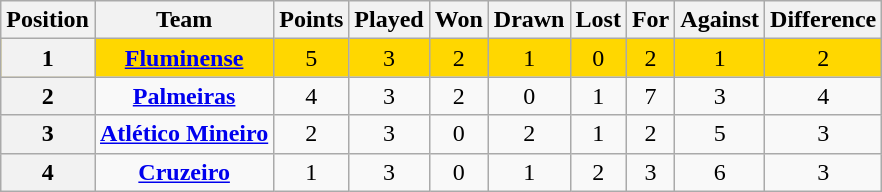<table class="wikitable" style="text-align:center">
<tr>
<th>Position</th>
<th>Team</th>
<th>Points</th>
<th>Played</th>
<th>Won</th>
<th>Drawn</th>
<th>Lost</th>
<th>For</th>
<th>Against</th>
<th>Difference</th>
</tr>
<tr bgcolor="gold">
<th>1</th>
<td><strong><a href='#'>Fluminense</a></strong></td>
<td>5</td>
<td>3</td>
<td>2</td>
<td>1</td>
<td>0</td>
<td>2</td>
<td>1</td>
<td>2</td>
</tr>
<tr>
<th>2</th>
<td><strong><a href='#'>Palmeiras</a></strong></td>
<td>4</td>
<td>3</td>
<td>2</td>
<td>0</td>
<td>1</td>
<td>7</td>
<td>3</td>
<td>4</td>
</tr>
<tr>
<th>3</th>
<td><strong><a href='#'>Atlético Mineiro</a></strong></td>
<td>2</td>
<td>3</td>
<td>0</td>
<td>2</td>
<td>1</td>
<td>2</td>
<td>5</td>
<td>3</td>
</tr>
<tr>
<th>4</th>
<td><strong><a href='#'>Cruzeiro</a></strong></td>
<td>1</td>
<td>3</td>
<td>0</td>
<td>1</td>
<td>2</td>
<td>3</td>
<td>6</td>
<td>3</td>
</tr>
</table>
